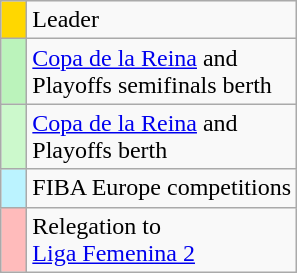<table class="wikitable">
<tr>
<td style="width:10px; background:gold;"></td>
<td>Leader</td>
</tr>
<tr>
<td style="width:10px; background:#BBF3BB;"></td>
<td><a href='#'>Copa de la Reina</a> and<br>Playoffs semifinals berth</td>
</tr>
<tr>
<td style="width:10px; background:#CCF9CC;"></td>
<td><a href='#'>Copa de la Reina</a> and<br>Playoffs berth</td>
</tr>
<tr>
<td style="width:10px; background:#BBF3FF;"></td>
<td>FIBA Europe competitions</td>
</tr>
<tr>
<td style="width:10px; background:#FFBBBB;"></td>
<td>Relegation to<br><a href='#'>Liga Femenina 2</a></td>
</tr>
</table>
